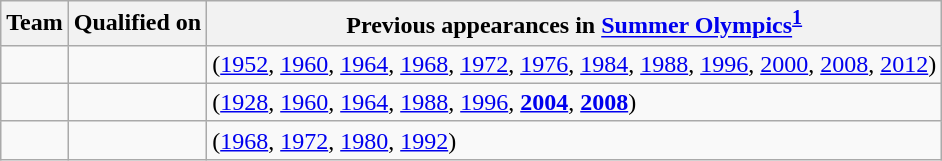<table class="wikitable sortable" style="text-align: left;">
<tr>
<th>Team</th>
<th>Qualified on</th>
<th>Previous appearances in <a href='#'>Summer Olympics</a><sup><strong><a href='#'>1</a></strong></sup></th>
</tr>
<tr>
<td></td>
<td></td>
<td> (<a href='#'>1952</a>, <a href='#'>1960</a>, <a href='#'>1964</a>, <a href='#'>1968</a>, <a href='#'>1972</a>, <a href='#'>1976</a>, <a href='#'>1984</a>, <a href='#'>1988</a>, <a href='#'>1996</a>, <a href='#'>2000</a>, <a href='#'>2008</a>, <a href='#'>2012</a>)</td>
</tr>
<tr>
<td></td>
<td></td>
<td> (<a href='#'>1928</a>, <a href='#'>1960</a>, <a href='#'>1964</a>, <a href='#'>1988</a>, <a href='#'>1996</a>, <strong><a href='#'>2004</a></strong>, <strong><a href='#'>2008</a></strong>)</td>
</tr>
<tr>
<td></td>
<td></td>
<td> (<a href='#'>1968</a>, <a href='#'>1972</a>, <a href='#'>1980</a>, <a href='#'>1992</a>)</td>
</tr>
</table>
